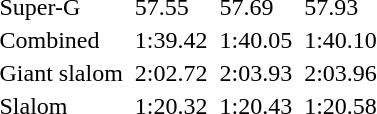<table>
<tr>
<td>Super-G<br></td>
<td></td>
<td>57.55</td>
<td></td>
<td>57.69</td>
<td></td>
<td>57.93</td>
</tr>
<tr>
<td>Combined<br></td>
<td></td>
<td>1:39.42</td>
<td></td>
<td>1:40.05</td>
<td></td>
<td>1:40.10</td>
</tr>
<tr>
<td>Giant slalom<br></td>
<td></td>
<td>2:02.72</td>
<td></td>
<td>2:03.93</td>
<td></td>
<td>2:03.96</td>
</tr>
<tr>
<td>Slalom<br></td>
<td></td>
<td>1:20.32</td>
<td></td>
<td>1:20.43</td>
<td></td>
<td>1:20.58</td>
</tr>
</table>
